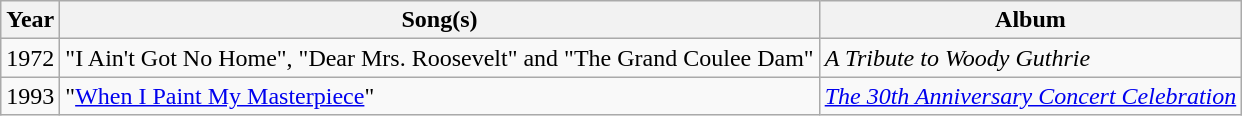<table class="wikitable">
<tr>
<th>Year</th>
<th>Song(s)</th>
<th>Album</th>
</tr>
<tr>
<td>1972</td>
<td>"I Ain't Got No Home", "Dear Mrs. Roosevelt" and "The Grand Coulee Dam"</td>
<td><em>A Tribute to Woody Guthrie</em></td>
</tr>
<tr>
<td>1993</td>
<td>"<a href='#'>When I Paint My Masterpiece</a>"</td>
<td><em><a href='#'>The 30th Anniversary Concert Celebration</a></em></td>
</tr>
</table>
